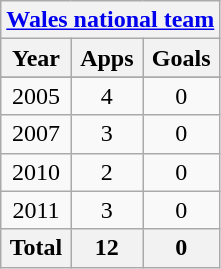<table class="wikitable" style="text-align:center">
<tr>
<th colspan=3><a href='#'>Wales national team</a></th>
</tr>
<tr>
<th>Year</th>
<th>Apps</th>
<th>Goals</th>
</tr>
<tr>
</tr>
<tr>
<td>2005</td>
<td>4</td>
<td>0</td>
</tr>
<tr>
<td>2007</td>
<td>3</td>
<td>0</td>
</tr>
<tr>
<td>2010</td>
<td>2</td>
<td>0</td>
</tr>
<tr>
<td>2011</td>
<td>3</td>
<td>0</td>
</tr>
<tr>
<th>Total</th>
<th>12</th>
<th>0</th>
</tr>
</table>
